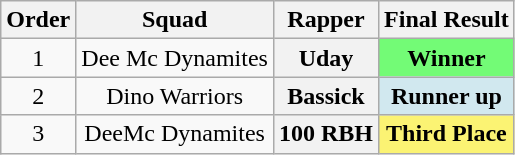<table class="wikitable" style="text-align:center">
<tr>
<th>Order</th>
<th>Squad</th>
<th>Rapper</th>
<th>Final Result</th>
</tr>
<tr>
<td>1</td>
<td>Dee Mc Dynamites</td>
<th>Uday</th>
<td bgcolor="#73FB76"><strong>Winner</strong></td>
</tr>
<tr>
<td>2</td>
<td>Dino Warriors</td>
<th>Bassick</th>
<td bgcolor="#D1E8EF"><strong>Runner up</strong></td>
</tr>
<tr>
<td>3</td>
<td>DeeMc Dynamites</td>
<th>100 RBH</th>
<td bgcolor="#fbf373"><strong>Third Place</strong></td>
</tr>
</table>
